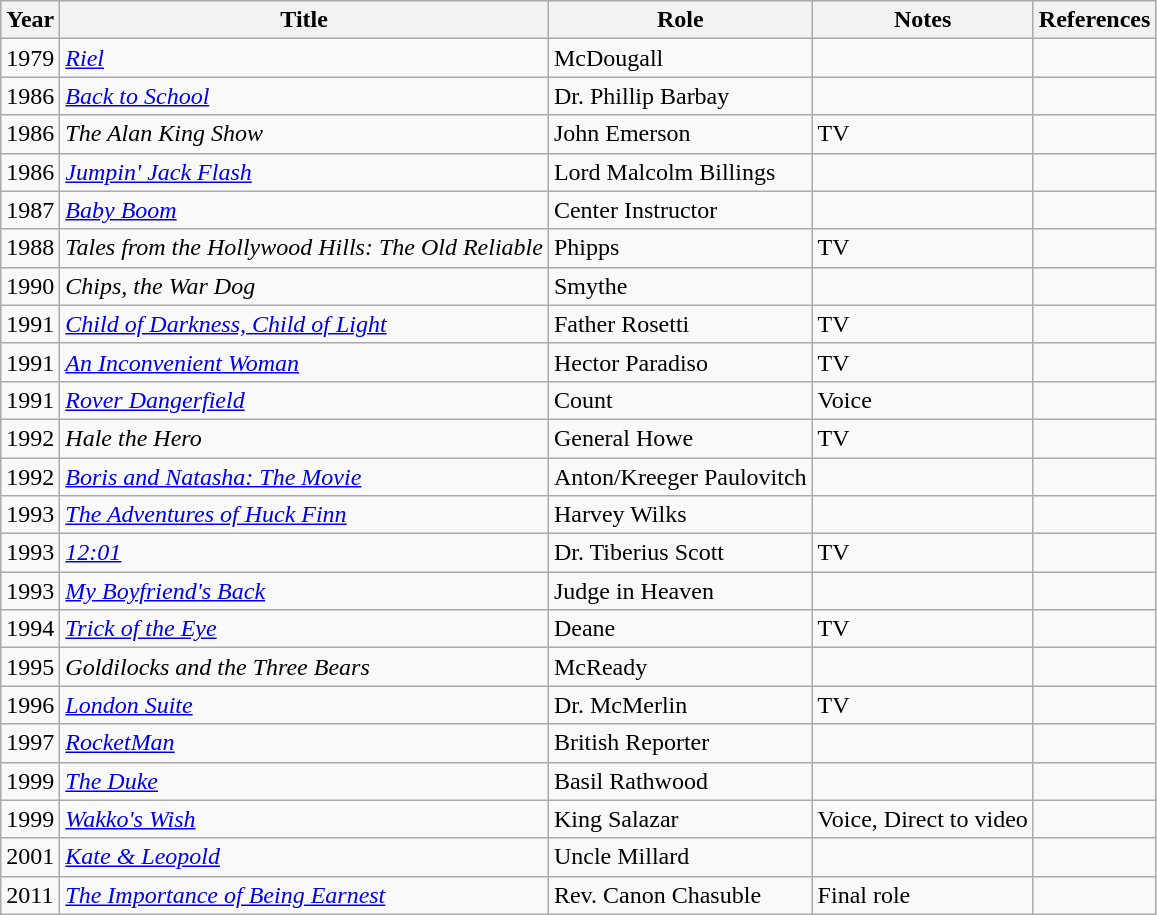<table class="wikitable sortable">
<tr>
<th>Year</th>
<th>Title</th>
<th>Role</th>
<th>Notes</th>
<th>References</th>
</tr>
<tr>
<td>1979</td>
<td><em><a href='#'>Riel</a></em></td>
<td>McDougall</td>
<td></td>
<td></td>
</tr>
<tr>
<td>1986</td>
<td><em><a href='#'>Back to School</a></em></td>
<td>Dr. Phillip Barbay</td>
<td></td>
<td></td>
</tr>
<tr>
<td>1986</td>
<td><em>The Alan King Show</em></td>
<td>John Emerson</td>
<td>TV</td>
<td></td>
</tr>
<tr>
<td>1986</td>
<td><em><a href='#'>Jumpin' Jack Flash</a></em></td>
<td>Lord Malcolm Billings</td>
<td></td>
<td></td>
</tr>
<tr>
<td>1987</td>
<td><em><a href='#'>Baby Boom</a></em></td>
<td>Center Instructor</td>
<td></td>
<td></td>
</tr>
<tr>
<td>1988</td>
<td><em>Tales from the Hollywood Hills: The Old Reliable</em></td>
<td>Phipps</td>
<td>TV</td>
<td></td>
</tr>
<tr>
<td>1990</td>
<td><em>Chips, the War Dog</em></td>
<td>Smythe</td>
<td></td>
<td></td>
</tr>
<tr>
<td>1991</td>
<td><em><a href='#'>Child of Darkness, Child of Light</a></em></td>
<td>Father Rosetti</td>
<td>TV</td>
<td></td>
</tr>
<tr>
<td>1991</td>
<td><em><a href='#'>An Inconvenient Woman</a></em></td>
<td>Hector Paradiso</td>
<td>TV</td>
<td></td>
</tr>
<tr>
<td>1991</td>
<td><em><a href='#'>Rover Dangerfield</a></em></td>
<td>Count</td>
<td>Voice</td>
<td></td>
</tr>
<tr>
<td>1992</td>
<td><em>Hale the Hero</em></td>
<td>General Howe</td>
<td>TV</td>
<td></td>
</tr>
<tr>
<td>1992</td>
<td><em><a href='#'>Boris and Natasha: The Movie</a></em></td>
<td>Anton/Kreeger Paulovitch</td>
<td></td>
<td></td>
</tr>
<tr>
<td>1993</td>
<td><em><a href='#'>The Adventures of Huck Finn</a></em></td>
<td>Harvey Wilks</td>
<td></td>
<td></td>
</tr>
<tr>
<td>1993</td>
<td><em><a href='#'>12:01</a></em></td>
<td>Dr. Tiberius Scott</td>
<td>TV</td>
<td></td>
</tr>
<tr>
<td>1993</td>
<td><em><a href='#'>My Boyfriend's Back</a></em></td>
<td>Judge in Heaven</td>
<td></td>
<td></td>
</tr>
<tr>
<td>1994</td>
<td><em><a href='#'>Trick of the Eye</a></em></td>
<td>Deane</td>
<td>TV</td>
<td></td>
</tr>
<tr>
<td>1995</td>
<td><em>Goldilocks and the Three Bears</em></td>
<td>McReady</td>
<td></td>
<td></td>
</tr>
<tr>
<td>1996</td>
<td><em><a href='#'>London Suite</a></em></td>
<td>Dr. McMerlin</td>
<td>TV</td>
<td></td>
</tr>
<tr>
<td>1997</td>
<td><em><a href='#'>RocketMan</a></em></td>
<td>British Reporter</td>
<td></td>
<td></td>
</tr>
<tr>
<td>1999</td>
<td><em><a href='#'>The Duke</a></em></td>
<td>Basil Rathwood</td>
<td></td>
<td></td>
</tr>
<tr>
<td>1999</td>
<td><em><a href='#'>Wakko's Wish</a></em></td>
<td>King Salazar</td>
<td>Voice, Direct to video</td>
<td></td>
</tr>
<tr>
<td>2001</td>
<td><em><a href='#'>Kate & Leopold</a></em></td>
<td>Uncle Millard</td>
<td></td>
<td></td>
</tr>
<tr>
<td>2011</td>
<td><em><a href='#'>The Importance of Being Earnest</a></em></td>
<td>Rev. Canon Chasuble</td>
<td>Final role</td>
<td></td>
</tr>
</table>
